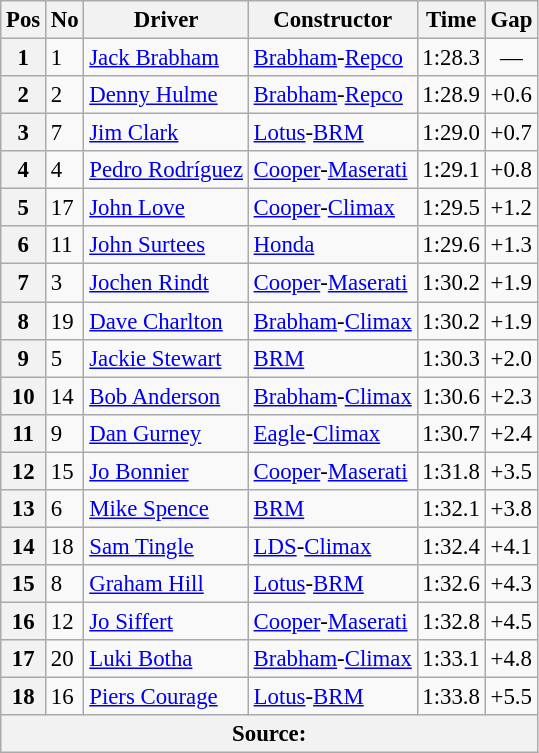<table class="wikitable sortable" style="font-size: 95%">
<tr>
<th>Pos</th>
<th>No</th>
<th>Driver</th>
<th>Constructor</th>
<th>Time</th>
<th>Gap</th>
</tr>
<tr>
<th>1</th>
<td>1</td>
<td> <a href='#'>Jack Brabham</a></td>
<td><a href='#'>Brabham</a>-<a href='#'>Repco</a></td>
<td>1:28.3</td>
<td align="center">—</td>
</tr>
<tr>
<th>2</th>
<td>2</td>
<td> <a href='#'>Denny Hulme</a></td>
<td><a href='#'>Brabham</a>-<a href='#'>Repco</a></td>
<td>1:28.9</td>
<td>+0.6</td>
</tr>
<tr>
<th>3</th>
<td>7</td>
<td> <a href='#'>Jim Clark</a></td>
<td><a href='#'>Lotus</a>-<a href='#'>BRM</a></td>
<td>1:29.0</td>
<td>+0.7</td>
</tr>
<tr>
<th>4</th>
<td>4</td>
<td> <a href='#'>Pedro Rodríguez</a></td>
<td><a href='#'>Cooper</a>-<a href='#'>Maserati</a></td>
<td>1:29.1</td>
<td>+0.8</td>
</tr>
<tr>
<th>5</th>
<td>17</td>
<td> <a href='#'>John Love</a></td>
<td><a href='#'>Cooper</a>-<a href='#'>Climax</a></td>
<td>1:29.5</td>
<td>+1.2</td>
</tr>
<tr>
<th>6</th>
<td>11</td>
<td> <a href='#'>John Surtees</a></td>
<td><a href='#'>Honda</a></td>
<td>1:29.6</td>
<td>+1.3</td>
</tr>
<tr>
<th>7</th>
<td>3</td>
<td> <a href='#'>Jochen Rindt</a></td>
<td><a href='#'>Cooper</a>-<a href='#'>Maserati</a></td>
<td>1:30.2</td>
<td>+1.9</td>
</tr>
<tr>
<th>8</th>
<td>19</td>
<td> <a href='#'>Dave Charlton</a></td>
<td><a href='#'>Brabham</a>-<a href='#'>Climax</a></td>
<td>1:30.2</td>
<td>+1.9</td>
</tr>
<tr>
<th>9</th>
<td>5</td>
<td> <a href='#'>Jackie Stewart</a></td>
<td><a href='#'>BRM</a></td>
<td>1:30.3</td>
<td>+2.0</td>
</tr>
<tr>
<th>10</th>
<td>14</td>
<td> <a href='#'>Bob Anderson</a></td>
<td><a href='#'>Brabham</a>-<a href='#'>Climax</a></td>
<td>1:30.6</td>
<td>+2.3</td>
</tr>
<tr>
<th>11</th>
<td>9</td>
<td> <a href='#'>Dan Gurney</a></td>
<td><a href='#'>Eagle</a>-<a href='#'>Climax</a></td>
<td>1:30.7</td>
<td>+2.4</td>
</tr>
<tr>
<th>12</th>
<td>15</td>
<td> <a href='#'>Jo Bonnier</a></td>
<td><a href='#'>Cooper</a>-<a href='#'>Maserati</a></td>
<td>1:31.8</td>
<td>+3.5</td>
</tr>
<tr>
<th>13</th>
<td>6</td>
<td> <a href='#'>Mike Spence</a></td>
<td><a href='#'>BRM</a></td>
<td>1:32.1</td>
<td>+3.8</td>
</tr>
<tr>
<th>14</th>
<td>18</td>
<td> <a href='#'>Sam Tingle</a></td>
<td><a href='#'>LDS</a>-<a href='#'>Climax</a></td>
<td>1:32.4</td>
<td>+4.1</td>
</tr>
<tr>
<th>15</th>
<td>8</td>
<td> <a href='#'>Graham Hill</a></td>
<td><a href='#'>Lotus</a>-<a href='#'>BRM</a></td>
<td>1:32.6</td>
<td>+4.3</td>
</tr>
<tr>
<th>16</th>
<td>12</td>
<td> <a href='#'>Jo Siffert</a></td>
<td><a href='#'>Cooper</a>-<a href='#'>Maserati</a></td>
<td>1:32.8</td>
<td>+4.5</td>
</tr>
<tr>
<th>17</th>
<td>20</td>
<td>  <a href='#'>Luki Botha</a></td>
<td><a href='#'>Brabham</a>-<a href='#'>Climax</a></td>
<td>1:33.1</td>
<td>+4.8</td>
</tr>
<tr>
<th>18</th>
<td>16</td>
<td> <a href='#'>Piers Courage</a></td>
<td><a href='#'>Lotus</a>-<a href='#'>BRM</a></td>
<td>1:33.8</td>
<td>+5.5</td>
</tr>
<tr>
<th colspan="6">Source:</th>
</tr>
</table>
